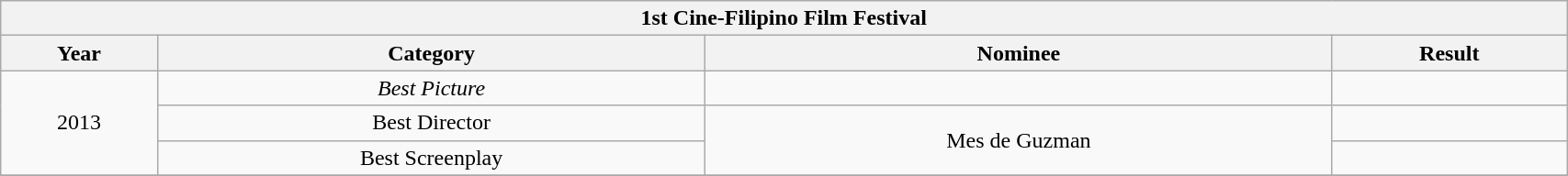<table width="90%" class="wikitable sortable">
<tr>
<th colspan="4" align="center">1st Cine-Filipino Film Festival</th>
</tr>
<tr>
<th width="10%">Year</th>
<th width="35%">Category</th>
<th width="40%">Nominee</th>
<th width="15%">Result</th>
</tr>
<tr>
<td rowspan = 3 align="center">2013</td>
<td align="center"><em>Best Picture</em></td>
<td align="center"></td>
<td></td>
</tr>
<tr>
<td align="center">Best Director</td>
<td rowspan = 2 align="center">Mes de Guzman</td>
<td></td>
</tr>
<tr>
<td align="center">Best Screenplay</td>
<td></td>
</tr>
<tr>
</tr>
</table>
